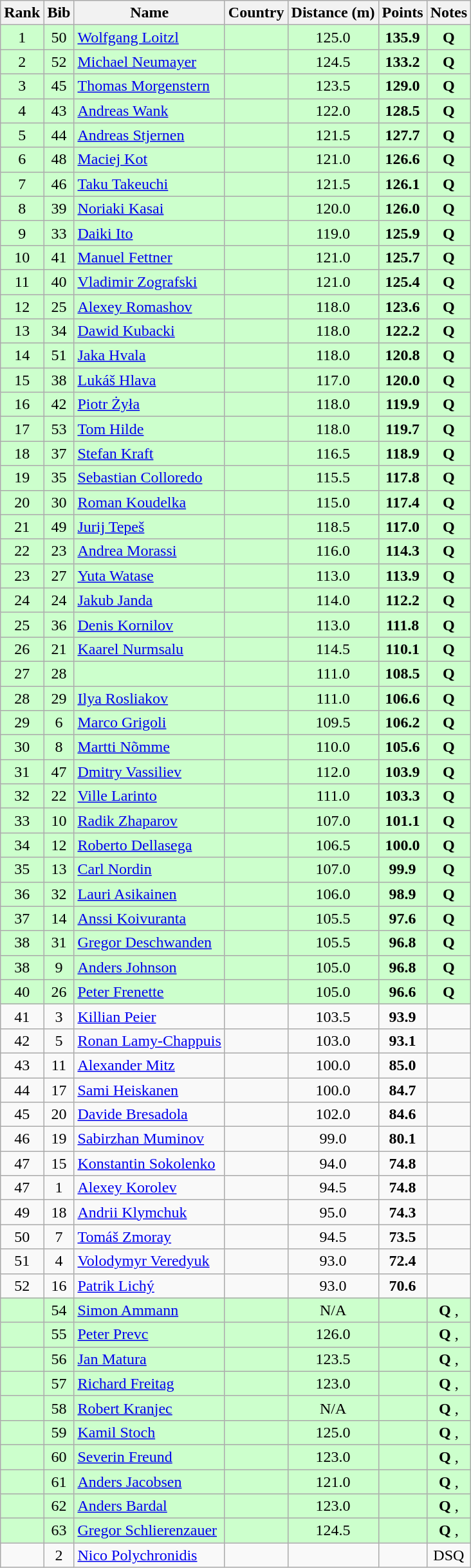<table class="wikitable sortable" style="text-align:center">
<tr>
<th>Rank</th>
<th>Bib</th>
<th>Name</th>
<th>Country</th>
<th>Distance (m)</th>
<th>Points</th>
<th>Notes</th>
</tr>
<tr bgcolor=ccffcc>
<td>1</td>
<td>50</td>
<td align=left><a href='#'>Wolfgang Loitzl</a></td>
<td align=left></td>
<td>125.0</td>
<td><strong>135.9</strong></td>
<td><strong>Q</strong></td>
</tr>
<tr bgcolor=ccffcc>
<td>2</td>
<td>52</td>
<td align=left><a href='#'>Michael Neumayer</a></td>
<td align=left></td>
<td>124.5</td>
<td><strong>133.2</strong></td>
<td><strong>Q</strong></td>
</tr>
<tr bgcolor=ccffcc>
<td>3</td>
<td>45</td>
<td align=left><a href='#'>Thomas Morgenstern</a></td>
<td align=left></td>
<td>123.5</td>
<td><strong>129.0</strong></td>
<td><strong>Q</strong></td>
</tr>
<tr bgcolor=ccffcc>
<td>4</td>
<td>43</td>
<td align=left><a href='#'>Andreas Wank</a></td>
<td align=left></td>
<td>122.0</td>
<td><strong>128.5</strong></td>
<td><strong>Q</strong></td>
</tr>
<tr bgcolor=ccffcc>
<td>5</td>
<td>44</td>
<td align=left><a href='#'>Andreas Stjernen</a></td>
<td align=left></td>
<td>121.5</td>
<td><strong>127.7</strong></td>
<td><strong>Q</strong></td>
</tr>
<tr bgcolor=ccffcc>
<td>6</td>
<td>48</td>
<td align=left><a href='#'>Maciej Kot</a></td>
<td align=left></td>
<td>121.0</td>
<td><strong>126.6</strong></td>
<td><strong>Q</strong></td>
</tr>
<tr bgcolor=ccffcc>
<td>7</td>
<td>46</td>
<td align=left><a href='#'>Taku Takeuchi</a></td>
<td align=left></td>
<td>121.5</td>
<td><strong>126.1</strong></td>
<td><strong>Q</strong></td>
</tr>
<tr bgcolor=ccffcc>
<td>8</td>
<td>39</td>
<td align=left><a href='#'>Noriaki Kasai</a></td>
<td align=left></td>
<td>120.0</td>
<td><strong>126.0</strong></td>
<td><strong>Q</strong></td>
</tr>
<tr bgcolor=ccffcc>
<td>9</td>
<td>33</td>
<td align=left><a href='#'>Daiki Ito</a></td>
<td align=left></td>
<td>119.0</td>
<td><strong>125.9</strong></td>
<td><strong>Q</strong></td>
</tr>
<tr bgcolor=ccffcc>
<td>10</td>
<td>41</td>
<td align=left><a href='#'>Manuel Fettner</a></td>
<td align=left></td>
<td>121.0</td>
<td><strong>125.7</strong></td>
<td><strong>Q</strong></td>
</tr>
<tr bgcolor=ccffcc>
<td>11</td>
<td>40</td>
<td align=left><a href='#'>Vladimir Zografski</a></td>
<td align=left></td>
<td>121.0</td>
<td><strong>125.4</strong></td>
<td><strong>Q</strong></td>
</tr>
<tr bgcolor=ccffcc>
<td>12</td>
<td>25</td>
<td align=left><a href='#'>Alexey Romashov</a></td>
<td align=left></td>
<td>118.0</td>
<td><strong>123.6</strong></td>
<td><strong>Q</strong></td>
</tr>
<tr bgcolor=ccffcc>
<td>13</td>
<td>34</td>
<td align=left><a href='#'>Dawid Kubacki</a></td>
<td align=left></td>
<td>118.0</td>
<td><strong>122.2</strong></td>
<td><strong>Q</strong></td>
</tr>
<tr bgcolor=ccffcc>
<td>14</td>
<td>51</td>
<td align=left><a href='#'>Jaka Hvala</a></td>
<td align=left></td>
<td>118.0</td>
<td><strong>120.8</strong></td>
<td><strong>Q</strong></td>
</tr>
<tr bgcolor=ccffcc>
<td>15</td>
<td>38</td>
<td align=left><a href='#'>Lukáš Hlava</a></td>
<td align=left></td>
<td>117.0</td>
<td><strong>120.0</strong></td>
<td><strong>Q</strong></td>
</tr>
<tr bgcolor=ccffcc>
<td>16</td>
<td>42</td>
<td align=left><a href='#'>Piotr Żyła</a></td>
<td align=left></td>
<td>118.0</td>
<td><strong>119.9</strong></td>
<td><strong>Q</strong></td>
</tr>
<tr bgcolor=ccffcc>
<td>17</td>
<td>53</td>
<td align=left><a href='#'>Tom Hilde</a></td>
<td align=left></td>
<td>118.0</td>
<td><strong>119.7</strong></td>
<td><strong>Q</strong></td>
</tr>
<tr bgcolor=ccffcc>
<td>18</td>
<td>37</td>
<td align=left><a href='#'>Stefan Kraft</a></td>
<td align=left></td>
<td>116.5</td>
<td><strong>118.9</strong></td>
<td><strong>Q</strong></td>
</tr>
<tr bgcolor=ccffcc>
<td>19</td>
<td>35</td>
<td align=left><a href='#'>Sebastian Colloredo</a></td>
<td align=left></td>
<td>115.5</td>
<td><strong>117.8</strong></td>
<td><strong>Q</strong></td>
</tr>
<tr bgcolor=ccffcc>
<td>20</td>
<td>30</td>
<td align=left><a href='#'>Roman Koudelka</a></td>
<td align=left></td>
<td>115.0</td>
<td><strong>117.4</strong></td>
<td><strong>Q</strong></td>
</tr>
<tr bgcolor=ccffcc>
<td>21</td>
<td>49</td>
<td align=left><a href='#'>Jurij Tepeš</a></td>
<td align=left></td>
<td>118.5</td>
<td><strong>117.0</strong></td>
<td><strong>Q</strong></td>
</tr>
<tr bgcolor=ccffcc>
<td>22</td>
<td>23</td>
<td align=left><a href='#'>Andrea Morassi</a></td>
<td align=left></td>
<td>116.0</td>
<td><strong>114.3</strong></td>
<td><strong>Q</strong></td>
</tr>
<tr bgcolor=ccffcc>
<td>23</td>
<td>27</td>
<td align=left><a href='#'>Yuta Watase</a></td>
<td align=left></td>
<td>113.0</td>
<td><strong>113.9</strong></td>
<td><strong>Q</strong></td>
</tr>
<tr bgcolor=ccffcc>
<td>24</td>
<td>24</td>
<td align=left><a href='#'>Jakub Janda</a></td>
<td align=left></td>
<td>114.0</td>
<td><strong>112.2</strong></td>
<td><strong>Q</strong></td>
</tr>
<tr bgcolor=ccffcc>
<td>25</td>
<td>36</td>
<td align=left><a href='#'>Denis Kornilov</a></td>
<td align=left></td>
<td>113.0</td>
<td><strong>111.8</strong></td>
<td><strong>Q</strong></td>
</tr>
<tr bgcolor=ccffcc>
<td>26</td>
<td>21</td>
<td align=left><a href='#'>Kaarel Nurmsalu</a></td>
<td align=left></td>
<td>114.5</td>
<td><strong>110.1</strong></td>
<td><strong>Q</strong></td>
</tr>
<tr bgcolor=ccffcc>
<td>27</td>
<td>28</td>
<td align=left></td>
<td align=left></td>
<td>111.0</td>
<td><strong>108.5</strong></td>
<td><strong>Q</strong></td>
</tr>
<tr bgcolor=ccffcc>
<td>28</td>
<td>29</td>
<td align=left><a href='#'>Ilya Rosliakov</a></td>
<td align=left></td>
<td>111.0</td>
<td><strong>106.6</strong></td>
<td><strong>Q</strong></td>
</tr>
<tr bgcolor=ccffcc>
<td>29</td>
<td>6</td>
<td align=left><a href='#'>Marco Grigoli</a></td>
<td align=left></td>
<td>109.5</td>
<td><strong>106.2</strong></td>
<td><strong>Q</strong></td>
</tr>
<tr bgcolor=ccffcc>
<td>30</td>
<td>8</td>
<td align=left><a href='#'>Martti Nõmme</a></td>
<td align=left></td>
<td>110.0</td>
<td><strong>105.6</strong></td>
<td><strong>Q</strong></td>
</tr>
<tr bgcolor=ccffcc>
<td>31</td>
<td>47</td>
<td align=left><a href='#'>Dmitry Vassiliev</a></td>
<td align=left></td>
<td>112.0</td>
<td><strong>103.9</strong></td>
<td><strong>Q</strong></td>
</tr>
<tr bgcolor=ccffcc>
<td>32</td>
<td>22</td>
<td align=left><a href='#'>Ville Larinto</a></td>
<td align=left></td>
<td>111.0</td>
<td><strong>103.3</strong></td>
<td><strong>Q</strong></td>
</tr>
<tr bgcolor=ccffcc>
<td>33</td>
<td>10</td>
<td align=left><a href='#'>Radik Zhaparov</a></td>
<td align=left></td>
<td>107.0</td>
<td><strong>101.1</strong></td>
<td><strong>Q</strong></td>
</tr>
<tr bgcolor=ccffcc>
<td>34</td>
<td>12</td>
<td align=left><a href='#'>Roberto Dellasega</a></td>
<td align=left></td>
<td>106.5</td>
<td><strong>100.0</strong></td>
<td><strong>Q</strong></td>
</tr>
<tr bgcolor=ccffcc>
<td>35</td>
<td>13</td>
<td align=left><a href='#'>Carl Nordin</a></td>
<td align=left></td>
<td>107.0</td>
<td><strong>99.9</strong></td>
<td><strong>Q</strong></td>
</tr>
<tr bgcolor=ccffcc>
<td>36</td>
<td>32</td>
<td align=left><a href='#'>Lauri Asikainen</a></td>
<td align=left></td>
<td>106.0</td>
<td><strong>98.9</strong></td>
<td><strong>Q</strong></td>
</tr>
<tr bgcolor=ccffcc>
<td>37</td>
<td>14</td>
<td align=left><a href='#'>Anssi Koivuranta</a></td>
<td align=left></td>
<td>105.5</td>
<td><strong>97.6</strong></td>
<td><strong>Q</strong></td>
</tr>
<tr bgcolor=ccffcc>
<td>38</td>
<td>31</td>
<td align=left><a href='#'>Gregor Deschwanden</a></td>
<td align=left></td>
<td>105.5</td>
<td><strong>96.8</strong></td>
<td><strong>Q</strong></td>
</tr>
<tr bgcolor=ccffcc>
<td>38</td>
<td>9</td>
<td align=left><a href='#'>Anders Johnson</a></td>
<td align=left></td>
<td>105.0</td>
<td><strong>96.8</strong></td>
<td><strong>Q</strong></td>
</tr>
<tr bgcolor=ccffcc>
<td>40</td>
<td>26</td>
<td align=left><a href='#'>Peter Frenette</a></td>
<td align=left></td>
<td>105.0</td>
<td><strong>96.6</strong></td>
<td><strong>Q</strong></td>
</tr>
<tr>
<td>41</td>
<td>3</td>
<td align=left><a href='#'>Killian Peier</a></td>
<td align=left></td>
<td>103.5</td>
<td><strong>93.9</strong></td>
<td></td>
</tr>
<tr>
<td>42</td>
<td>5</td>
<td align=left><a href='#'>Ronan Lamy-Chappuis</a></td>
<td align=left></td>
<td>103.0</td>
<td><strong>93.1</strong></td>
<td></td>
</tr>
<tr>
<td>43</td>
<td>11</td>
<td align=left><a href='#'>Alexander Mitz</a></td>
<td align=left></td>
<td>100.0</td>
<td><strong>85.0</strong></td>
<td></td>
</tr>
<tr>
<td>44</td>
<td>17</td>
<td align=left><a href='#'>Sami Heiskanen</a></td>
<td align=left></td>
<td>100.0</td>
<td><strong>84.7</strong></td>
<td></td>
</tr>
<tr>
<td>45</td>
<td>20</td>
<td align=left><a href='#'>Davide Bresadola</a></td>
<td align=left></td>
<td>102.0</td>
<td><strong>84.6</strong></td>
<td></td>
</tr>
<tr>
<td>46</td>
<td>19</td>
<td align=left><a href='#'>Sabirzhan Muminov</a></td>
<td align=left></td>
<td>99.0</td>
<td><strong>80.1</strong></td>
<td></td>
</tr>
<tr>
<td>47</td>
<td>15</td>
<td align=left><a href='#'>Konstantin Sokolenko</a></td>
<td align=left></td>
<td>94.0</td>
<td><strong>74.8</strong></td>
<td></td>
</tr>
<tr>
<td>47</td>
<td>1</td>
<td align=left><a href='#'>Alexey Korolev</a></td>
<td align=left></td>
<td>94.5</td>
<td><strong>74.8</strong></td>
<td></td>
</tr>
<tr>
<td>49</td>
<td>18</td>
<td align=left><a href='#'>Andrii Klymchuk</a></td>
<td align=left></td>
<td>95.0</td>
<td><strong>74.3</strong></td>
<td></td>
</tr>
<tr>
<td>50</td>
<td>7</td>
<td align=left><a href='#'>Tomáš Zmoray</a></td>
<td align=left></td>
<td>94.5</td>
<td><strong>73.5</strong></td>
<td></td>
</tr>
<tr>
<td>51</td>
<td>4</td>
<td align=left><a href='#'>Volodymyr Veredyuk</a></td>
<td align=left></td>
<td>93.0</td>
<td><strong>72.4</strong></td>
<td></td>
</tr>
<tr>
<td>52</td>
<td>16</td>
<td align=left><a href='#'>Patrik Lichý</a></td>
<td align=left></td>
<td>93.0</td>
<td><strong>70.6</strong></td>
<td></td>
</tr>
<tr bgcolor=ccffcc>
<td></td>
<td>54</td>
<td align=left><a href='#'>Simon Ammann</a></td>
<td align=left></td>
<td>N/A</td>
<td></td>
<td><strong>Q</strong> , </td>
</tr>
<tr bgcolor=ccffcc>
<td></td>
<td>55</td>
<td align=left><a href='#'>Peter Prevc</a></td>
<td align=left></td>
<td>126.0</td>
<td></td>
<td><strong>Q</strong> , </td>
</tr>
<tr bgcolor=ccffcc>
<td></td>
<td>56</td>
<td align=left><a href='#'>Jan Matura</a></td>
<td align=left></td>
<td>123.5</td>
<td></td>
<td><strong>Q</strong> , </td>
</tr>
<tr bgcolor=ccffcc>
<td></td>
<td>57</td>
<td align=left><a href='#'>Richard Freitag</a></td>
<td align=left></td>
<td>123.0</td>
<td></td>
<td><strong>Q</strong> , </td>
</tr>
<tr bgcolor=ccffcc>
<td></td>
<td>58</td>
<td align=left><a href='#'>Robert Kranjec</a></td>
<td align=left></td>
<td>N/A</td>
<td></td>
<td><strong>Q</strong> , </td>
</tr>
<tr bgcolor=ccffcc>
<td></td>
<td>59</td>
<td align=left><a href='#'>Kamil Stoch</a></td>
<td align=left></td>
<td>125.0</td>
<td></td>
<td><strong>Q</strong> , </td>
</tr>
<tr bgcolor=ccffcc>
<td></td>
<td>60</td>
<td align=left><a href='#'>Severin Freund</a></td>
<td align=left></td>
<td>123.0</td>
<td></td>
<td><strong>Q</strong> , </td>
</tr>
<tr bgcolor=ccffcc>
<td></td>
<td>61</td>
<td align=left><a href='#'>Anders Jacobsen</a></td>
<td align=left></td>
<td>121.0</td>
<td></td>
<td><strong>Q</strong> , </td>
</tr>
<tr bgcolor=ccffcc>
<td></td>
<td>62</td>
<td align=left><a href='#'>Anders Bardal</a></td>
<td align=left></td>
<td>123.0</td>
<td></td>
<td><strong>Q</strong> , </td>
</tr>
<tr bgcolor=ccffcc>
<td></td>
<td>63</td>
<td align=left><a href='#'>Gregor Schlierenzauer</a></td>
<td align=left></td>
<td>124.5</td>
<td></td>
<td><strong>Q</strong> , </td>
</tr>
<tr>
<td></td>
<td>2</td>
<td align=left><a href='#'>Nico Polychronidis</a></td>
<td align=left></td>
<td></td>
<td></td>
<td>DSQ</td>
</tr>
</table>
